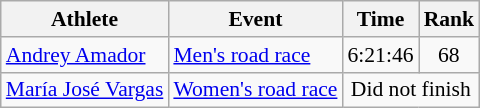<table class=wikitable style=font-size:90%;text-align:center>
<tr>
<th>Athlete</th>
<th>Event</th>
<th>Time</th>
<th>Rank</th>
</tr>
<tr>
<td align=left><a href='#'>Andrey Amador</a></td>
<td align=left><a href='#'>Men's road race</a></td>
<td>6:21:46</td>
<td>68</td>
</tr>
<tr>
<td align=left><a href='#'>María José Vargas</a></td>
<td align=left><a href='#'>Women's road race</a></td>
<td colspan=2>Did not finish</td>
</tr>
</table>
